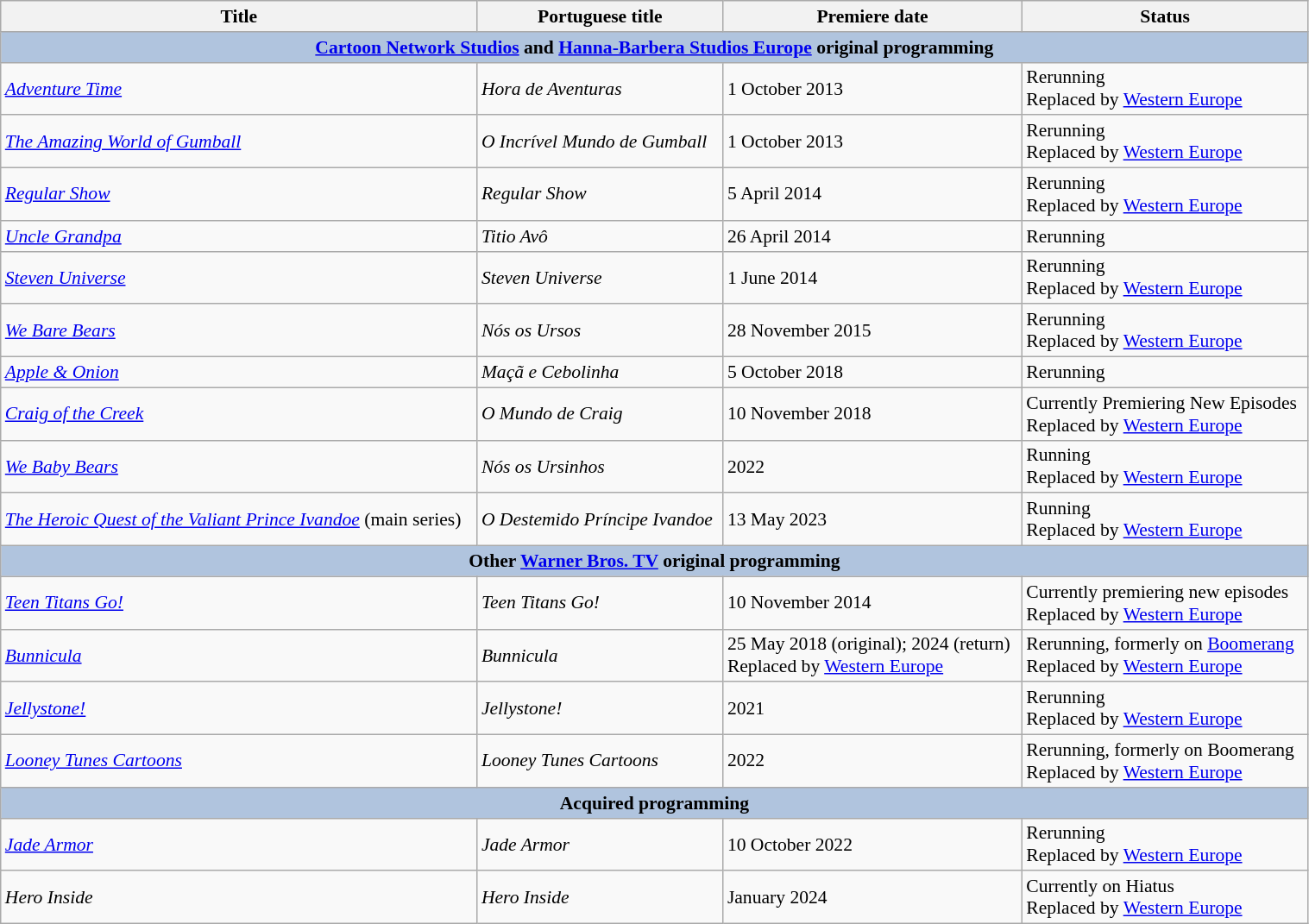<table class="wikitable" style="font-size: 90%;" width=80%>
<tr>
<th>Title</th>
<th>Portuguese title</th>
<th>Premiere date</th>
<th>Status</th>
</tr>
<tr>
<th colspan="4" style="background: LightSteelBlue;"><a href='#'>Cartoon Network Studios</a> and <a href='#'>Hanna-Barbera Studios Europe</a> original programming</th>
</tr>
<tr>
<td><em><a href='#'>Adventure Time</a></em></td>
<td><em>Hora de Aventuras</em></td>
<td>1 October 2013</td>
<td>Rerunning<br>Replaced by <a href='#'>Western Europe</a></td>
</tr>
<tr>
<td><em><a href='#'>The Amazing World of Gumball</a></em></td>
<td><em>O Incrível Mundo de Gumball</em></td>
<td>1 October 2013</td>
<td>Rerunning<br>Replaced by <a href='#'>Western Europe</a></td>
</tr>
<tr>
<td><em><a href='#'>Regular Show</a></em></td>
<td><em>Regular Show</em></td>
<td>5 April 2014</td>
<td>Rerunning<br>Replaced by <a href='#'>Western Europe</a></td>
</tr>
<tr>
<td><em><a href='#'>Uncle Grandpa</a></em></td>
<td><em>Titio Avô</em></td>
<td>26 April 2014</td>
<td>Rerunning</td>
</tr>
<tr>
<td><em><a href='#'>Steven Universe</a></em></td>
<td><em>Steven Universe</em></td>
<td>1 June 2014</td>
<td>Rerunning<br>Replaced by <a href='#'>Western Europe</a></td>
</tr>
<tr>
<td><em><a href='#'>We Bare Bears</a></em></td>
<td><em>Nós os Ursos</em></td>
<td>28 November 2015</td>
<td>Rerunning<br>Replaced by <a href='#'>Western Europe</a></td>
</tr>
<tr>
<td><em><a href='#'>Apple & Onion</a></em></td>
<td><em>Maçã e Cebolinha</em></td>
<td>5 October 2018</td>
<td>Rerunning</td>
</tr>
<tr>
<td><em><a href='#'>Craig of the Creek</a></em></td>
<td><em>O Mundo de Craig</em></td>
<td>10 November 2018</td>
<td>Currently Premiering New Episodes<br>Replaced by <a href='#'>Western Europe</a></td>
</tr>
<tr>
<td><em><a href='#'>We Baby Bears</a></em></td>
<td><em>Nós os Ursinhos</em></td>
<td>2022</td>
<td>Running<br>Replaced by <a href='#'>Western Europe</a></td>
</tr>
<tr>
<td><em><a href='#'>The Heroic Quest of the Valiant Prince Ivandoe</a></em> (main series)</td>
<td><em>O Destemido Príncipe Ivandoe</em></td>
<td>13 May 2023</td>
<td>Running<br>Replaced by <a href='#'>Western Europe</a></td>
</tr>
<tr>
<th colspan="4" style="background: LightSteelBlue;">Other <a href='#'>Warner Bros. TV</a> original programming</th>
</tr>
<tr>
<td><em><a href='#'>Teen Titans Go!</a></em></td>
<td><em>Teen Titans Go!</em></td>
<td>10 November 2014</td>
<td>Currently premiering new episodes<br>Replaced by <a href='#'>Western Europe</a></td>
</tr>
<tr>
<td><a href='#'><em>Bunnicula</em></a></td>
<td><em>Bunnicula</em></td>
<td>25 May 2018 (original); 2024 (return)<br>Replaced by <a href='#'>Western Europe</a></td>
<td>Rerunning, formerly on <a href='#'>Boomerang</a><br>Replaced by <a href='#'>Western Europe</a></td>
</tr>
<tr>
<td><em><a href='#'>Jellystone!</a></em></td>
<td><em>Jellystone!</em></td>
<td>2021</td>
<td>Rerunning<br>Replaced by <a href='#'>Western Europe</a></td>
</tr>
<tr>
<td><em><a href='#'>Looney Tunes Cartoons</a></em></td>
<td><em>Looney Tunes Cartoons</em></td>
<td>2022</td>
<td>Rerunning, formerly on Boomerang<br>Replaced by <a href='#'>Western Europe</a></td>
</tr>
<tr>
<th colspan="4" style="background: LightSteelBlue;">Acquired programming</th>
</tr>
<tr>
<td><em><a href='#'>Jade Armor</a></em></td>
<td><em>Jade Armor</em></td>
<td>10 October 2022</td>
<td>Rerunning<br>Replaced by <a href='#'>Western Europe</a></td>
</tr>
<tr>
<td><em>Hero Inside</em></td>
<td><em>Hero Inside</em></td>
<td>January 2024</td>
<td>Currently on Hiatus<br>Replaced by <a href='#'>Western Europe</a></td>
</tr>
</table>
